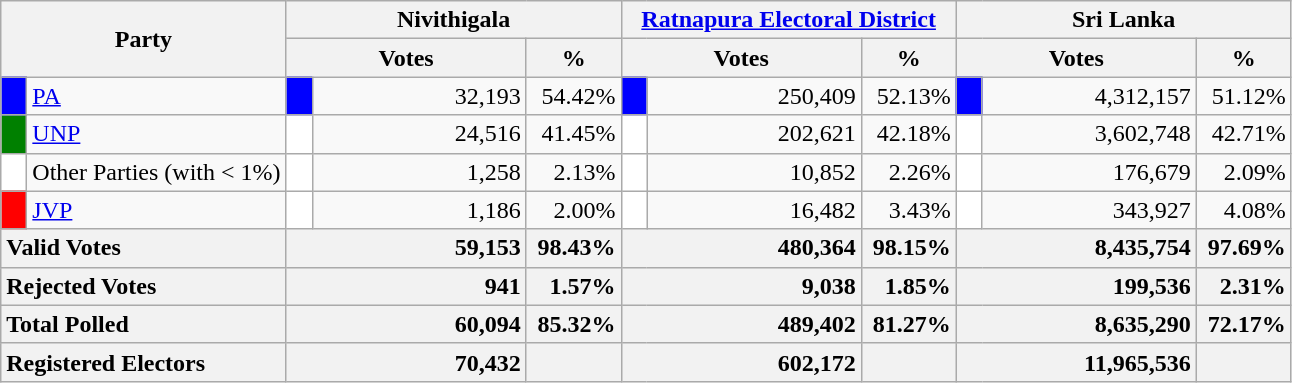<table class="wikitable">
<tr>
<th colspan="2" width="144px"rowspan="2">Party</th>
<th colspan="3" width="216px">Nivithigala</th>
<th colspan="3" width="216px"><a href='#'>Ratnapura Electoral District</a></th>
<th colspan="3" width="216px">Sri Lanka</th>
</tr>
<tr>
<th colspan="2" width="144px">Votes</th>
<th>%</th>
<th colspan="2" width="144px">Votes</th>
<th>%</th>
<th colspan="2" width="144px">Votes</th>
<th>%</th>
</tr>
<tr>
<td style="background-color:blue;" width="10px"></td>
<td style="text-align:left;"><a href='#'>PA</a></td>
<td style="background-color:blue;" width="10px"></td>
<td style="text-align:right;">32,193</td>
<td style="text-align:right;">54.42%</td>
<td style="background-color:blue;" width="10px"></td>
<td style="text-align:right;">250,409</td>
<td style="text-align:right;">52.13%</td>
<td style="background-color:blue;" width="10px"></td>
<td style="text-align:right;">4,312,157</td>
<td style="text-align:right;">51.12%</td>
</tr>
<tr>
<td style="background-color:green;" width="10px"></td>
<td style="text-align:left;"><a href='#'>UNP</a></td>
<td style="background-color:white;" width="10px"></td>
<td style="text-align:right;">24,516</td>
<td style="text-align:right;">41.45%</td>
<td style="background-color:white;" width="10px"></td>
<td style="text-align:right;">202,621</td>
<td style="text-align:right;">42.18%</td>
<td style="background-color:white;" width="10px"></td>
<td style="text-align:right;">3,602,748</td>
<td style="text-align:right;">42.71%</td>
</tr>
<tr>
<td style="background-color:white;" width="10px"></td>
<td style="text-align:left;">Other Parties (with < 1%)</td>
<td style="background-color:white;" width="10px"></td>
<td style="text-align:right;">1,258</td>
<td style="text-align:right;">2.13%</td>
<td style="background-color:white;" width="10px"></td>
<td style="text-align:right;">10,852</td>
<td style="text-align:right;">2.26%</td>
<td style="background-color:white;" width="10px"></td>
<td style="text-align:right;">176,679</td>
<td style="text-align:right;">2.09%</td>
</tr>
<tr>
<td style="background-color:red;" width="10px"></td>
<td style="text-align:left;"><a href='#'>JVP</a></td>
<td style="background-color:white;" width="10px"></td>
<td style="text-align:right;">1,186</td>
<td style="text-align:right;">2.00%</td>
<td style="background-color:white;" width="10px"></td>
<td style="text-align:right;">16,482</td>
<td style="text-align:right;">3.43%</td>
<td style="background-color:white;" width="10px"></td>
<td style="text-align:right;">343,927</td>
<td style="text-align:right;">4.08%</td>
</tr>
<tr>
<th colspan="2" width="144px"style="text-align:left;">Valid Votes</th>
<th style="text-align:right;"colspan="2" width="144px">59,153</th>
<th style="text-align:right;">98.43%</th>
<th style="text-align:right;"colspan="2" width="144px">480,364</th>
<th style="text-align:right;">98.15%</th>
<th style="text-align:right;"colspan="2" width="144px">8,435,754</th>
<th style="text-align:right;">97.69%</th>
</tr>
<tr>
<th colspan="2" width="144px"style="text-align:left;">Rejected Votes</th>
<th style="text-align:right;"colspan="2" width="144px">941</th>
<th style="text-align:right;">1.57%</th>
<th style="text-align:right;"colspan="2" width="144px">9,038</th>
<th style="text-align:right;">1.85%</th>
<th style="text-align:right;"colspan="2" width="144px">199,536</th>
<th style="text-align:right;">2.31%</th>
</tr>
<tr>
<th colspan="2" width="144px"style="text-align:left;">Total Polled</th>
<th style="text-align:right;"colspan="2" width="144px">60,094</th>
<th style="text-align:right;">85.32%</th>
<th style="text-align:right;"colspan="2" width="144px">489,402</th>
<th style="text-align:right;">81.27%</th>
<th style="text-align:right;"colspan="2" width="144px">8,635,290</th>
<th style="text-align:right;">72.17%</th>
</tr>
<tr>
<th colspan="2" width="144px"style="text-align:left;">Registered Electors</th>
<th style="text-align:right;"colspan="2" width="144px">70,432</th>
<th></th>
<th style="text-align:right;"colspan="2" width="144px">602,172</th>
<th></th>
<th style="text-align:right;"colspan="2" width="144px">11,965,536</th>
<th></th>
</tr>
</table>
